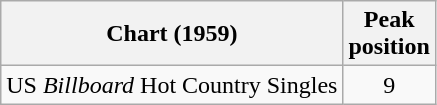<table class="wikitable sortable">
<tr>
<th align="left">Chart (1959)</th>
<th align="center">Peak<br>position</th>
</tr>
<tr>
<td align="left">US <em>Billboard</em> Hot Country Singles</td>
<td align="center">9</td>
</tr>
</table>
